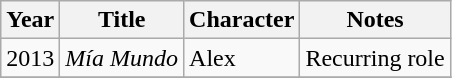<table class="wikitable">
<tr>
<th>Year</th>
<th>Title</th>
<th>Character</th>
<th>Notes</th>
</tr>
<tr>
<td>2013</td>
<td><em>Mía Mundo</em></td>
<td>Alex</td>
<td>Recurring role</td>
</tr>
<tr>
</tr>
</table>
